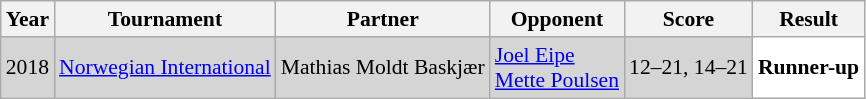<table class="sortable wikitable" style="font-size: 90%;">
<tr>
<th>Year</th>
<th>Tournament</th>
<th>Partner</th>
<th>Opponent</th>
<th>Score</th>
<th>Result</th>
</tr>
<tr style="background:#D5D5D5">
<td align="center">2018</td>
<td align="left"><a href='#'>Norwegian International</a></td>
<td align="left"> Mathias Moldt Baskjær</td>
<td align="left"> <a href='#'>Joel Eipe</a><br> <a href='#'>Mette Poulsen</a></td>
<td align="left">12–21, 14–21</td>
<td style="text-align:left; background:white"> <strong>Runner-up</strong></td>
</tr>
</table>
